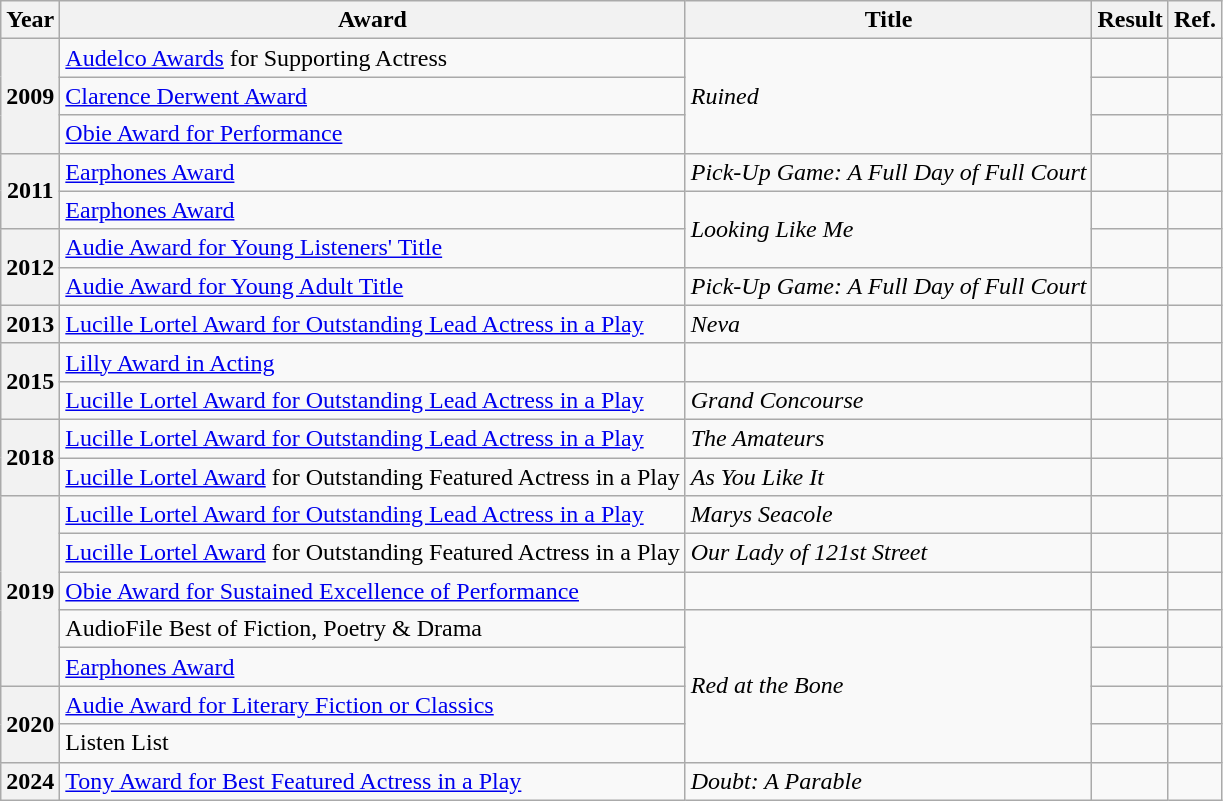<table class="wikitable sortable mw-collapsible">
<tr>
<th>Year</th>
<th>Award</th>
<th>Title</th>
<th>Result</th>
<th>Ref.</th>
</tr>
<tr>
<th rowspan="3">2009</th>
<td><a href='#'>Audelco Awards</a> for Supporting Actress</td>
<td rowspan=3><em>Ruined</em></td>
<td></td>
<td></td>
</tr>
<tr>
<td><a href='#'>Clarence Derwent Award</a></td>
<td></td>
<td></td>
</tr>
<tr>
<td><a href='#'>Obie Award for Performance</a></td>
<td></td>
<td></td>
</tr>
<tr>
<th rowspan="2">2011</th>
<td><a href='#'>Earphones Award</a></td>
<td><em>Pick-Up Game: A Full Day of Full Court</em></td>
<td></td>
<td></td>
</tr>
<tr>
<td><a href='#'>Earphones Award</a></td>
<td rowspan=2><em>Looking Like Me</em></td>
<td></td>
<td></td>
</tr>
<tr>
<th rowspan="2">2012</th>
<td><a href='#'>Audie Award for Young Listeners' Title</a></td>
<td></td>
<td></td>
</tr>
<tr>
<td><a href='#'>Audie Award for Young Adult Title</a></td>
<td><em>Pick-Up Game: A Full Day of Full Court</em></td>
<td></td>
<td></td>
</tr>
<tr>
<th>2013</th>
<td><a href='#'>Lucille Lortel Award for Outstanding Lead Actress in a Play</a></td>
<td><em>Neva</em></td>
<td></td>
<td></td>
</tr>
<tr>
<th rowspan="2">2015</th>
<td><a href='#'>Lilly Award in Acting</a></td>
<td></td>
<td></td>
<td></td>
</tr>
<tr>
<td><a href='#'>Lucille Lortel Award for Outstanding Lead Actress in a Play</a></td>
<td><em>Grand Concourse</em></td>
<td></td>
<td></td>
</tr>
<tr>
<th rowspan="2">2018</th>
<td><a href='#'>Lucille Lortel Award for Outstanding Lead Actress in a Play</a></td>
<td><em>The Amateurs</em></td>
<td></td>
<td></td>
</tr>
<tr>
<td><a href='#'>Lucille Lortel Award</a> for Outstanding Featured Actress in a Play</td>
<td><em>As You Like It</em></td>
<td></td>
<td></td>
</tr>
<tr>
<th rowspan="5">2019</th>
<td><a href='#'>Lucille Lortel Award for Outstanding Lead Actress in a Play</a></td>
<td><em>Marys Seacole</em></td>
<td></td>
<td></td>
</tr>
<tr>
<td><a href='#'>Lucille Lortel Award</a> for Outstanding Featured Actress in a Play</td>
<td><em>Our Lady of 121st Street</em></td>
<td></td>
<td></td>
</tr>
<tr>
<td><a href='#'>Obie Award for Sustained Excellence of Performance</a></td>
<td></td>
<td></td>
<td></td>
</tr>
<tr>
<td>AudioFile Best of Fiction, Poetry & Drama</td>
<td rowspan=4><em>Red at the Bone</em></td>
<td></td>
<td></td>
</tr>
<tr>
<td><a href='#'>Earphones Award</a></td>
<td></td>
<td></td>
</tr>
<tr>
<th rowspan="2">2020</th>
<td><a href='#'>Audie Award for Literary Fiction or Classics</a></td>
<td></td>
<td></td>
</tr>
<tr>
<td>Listen List</td>
<td></td>
<td></td>
</tr>
<tr>
<th>2024</th>
<td><a href='#'>Tony Award for Best Featured Actress in a Play</a></td>
<td><em>Doubt: A Parable</em></td>
<td></td>
<td></td>
</tr>
</table>
